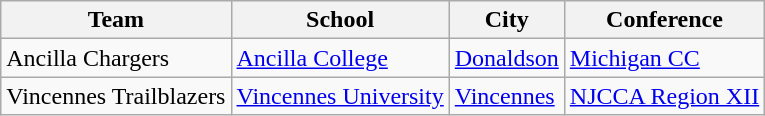<table class="sortable wikitable">
<tr>
<th>Team</th>
<th>School</th>
<th>City</th>
<th>Conference</th>
</tr>
<tr>
<td>Ancilla Chargers</td>
<td><a href='#'>Ancilla College</a></td>
<td><a href='#'>Donaldson</a></td>
<td><a href='#'>Michigan CC</a></td>
</tr>
<tr>
<td>Vincennes Trailblazers</td>
<td><a href='#'>Vincennes University</a></td>
<td><a href='#'>Vincennes</a></td>
<td><a href='#'>NJCCA Region XII</a></td>
</tr>
</table>
